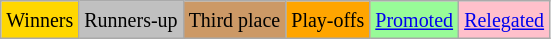<table class="wikitable">
<tr>
<td bgcolor=Gold><small>Winners</small></td>
<td style="background:Silver;"><small>Runners-up</small></td>
<td style="background:#CC9966;"><small>Third place</small></td>
<td style="background:Orange;"><small>Play-offs</small></td>
<td style="background:PaleGreen;"><small><a href='#'>Promoted</a></small></td>
<td bgcolor=Pink><small><a href='#'>Relegated</a></small></td>
</tr>
</table>
